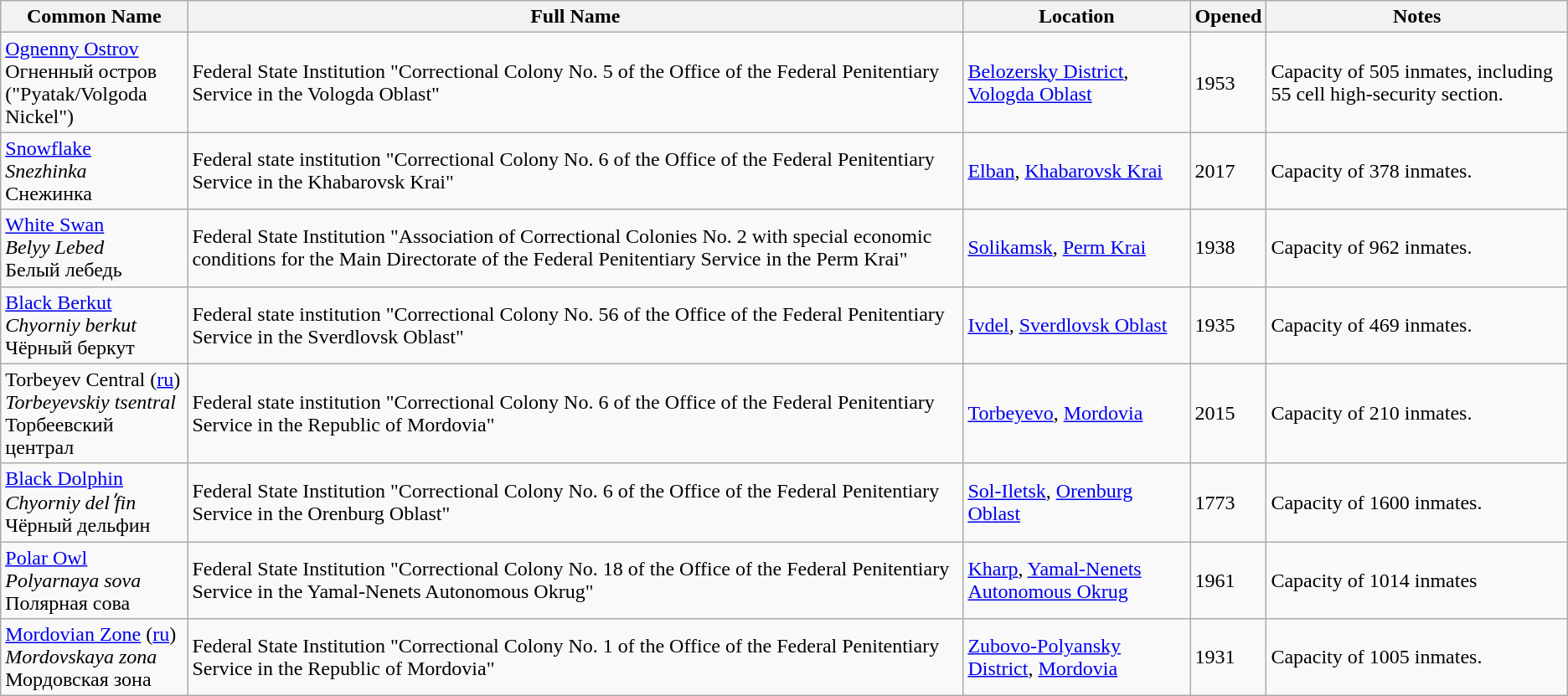<table class="wikitable">
<tr>
<th>Common Name</th>
<th>Full Name</th>
<th>Location</th>
<th>Opened</th>
<th>Notes</th>
</tr>
<tr>
<td><a href='#'>Ognenny Ostrov</a> <br> Огненный остров <br> ("Pyatak/Volgoda Nickel")</td>
<td>Federal State Institution "Correctional Colony No. 5 of the Office of the Federal Penitentiary Service in the Vologda Oblast"</td>
<td><a href='#'>Belozersky District</a>, <a href='#'>Vologda Oblast</a></td>
<td>1953</td>
<td>Capacity of 505 inmates, including 55 cell high-security section.</td>
</tr>
<tr>
<td><a href='#'>Snowflake</a> <br> <em>Snezhinka</em> <br> Снежинка</td>
<td>Federal state institution "Correctional Colony No. 6 of the Office of the Federal Penitentiary Service in the Khabarovsk Krai"</td>
<td><a href='#'>Elban</a>, <a href='#'>Khabarovsk Krai</a></td>
<td>2017</td>
<td>Capacity of 378 inmates.</td>
</tr>
<tr>
<td><a href='#'>White Swan</a> <br> <em>Belyy Lebed</em> <br> Белый лебедь</td>
<td>Federal State Institution "Association of Correctional Colonies No. 2 with special economic conditions for the Main Directorate of the Federal Penitentiary Service in the Perm Krai"</td>
<td><a href='#'>Solikamsk</a>, <a href='#'>Perm Krai</a></td>
<td>1938</td>
<td>Capacity of 962 inmates.</td>
</tr>
<tr>
<td><a href='#'>Black Berkut</a> <br> <em>Chyorniy berkut</em> <br> Чёрный беркут</td>
<td>Federal state institution "Correctional Colony No. 56 of the Office of the Federal Penitentiary Service in the Sverdlovsk Oblast"</td>
<td><a href='#'>Ivdel</a>, <a href='#'>Sverdlovsk Oblast</a></td>
<td>1935</td>
<td>Capacity of 469 inmates.</td>
</tr>
<tr>
<td>Torbeyev Central (<a href='#'>ru</a>) <br> <em>Torbeyevskiy tsentral</em> <br> Торбеевский централ</td>
<td>Federal state institution "Correctional Colony No. 6 of the Office of the Federal Penitentiary Service in the Republic of Mordovia"</td>
<td><a href='#'>Torbeyevo</a>, <a href='#'>Mordovia</a></td>
<td>2015</td>
<td>Capacity of 210 inmates.</td>
</tr>
<tr>
<td><a href='#'>Black Dolphin</a> <br> <em>Chyorniy delʹfin</em> <br> Чёрный дельфин</td>
<td>Federal State Institution "Correctional Colony No. 6 of the Office of the Federal Penitentiary Service in the Orenburg Oblast"</td>
<td><a href='#'>Sol-Iletsk</a>, <a href='#'>Orenburg Oblast</a></td>
<td>1773</td>
<td>Capacity of 1600 inmates.</td>
</tr>
<tr>
<td><a href='#'>Polar Owl</a> <br> <em>Polyarnaya sova</em> <br> Полярная сова</td>
<td>Federal State Institution "Correctional Colony No. 18 of the Office of the Federal Penitentiary Service in the Yamal-Nenets Autonomous Okrug"</td>
<td><a href='#'>Kharp</a>, <a href='#'>Yamal-Nenets Autonomous Okrug</a></td>
<td>1961</td>
<td>Capacity of 1014 inmates</td>
</tr>
<tr>
<td><a href='#'>Mordovian Zone</a> (<a href='#'>ru</a>) <br> <em>Mordovskaya zona</em> <br> Мордовская зона</td>
<td>Federal State Institution "Correctional Colony No. 1 of the Office of the Federal Penitentiary Service in the Republic of Mordovia"</td>
<td><a href='#'>Zubovo-Polyansky District</a>, <a href='#'>Mordovia</a></td>
<td>1931</td>
<td>Capacity of 1005 inmates.</td>
</tr>
</table>
